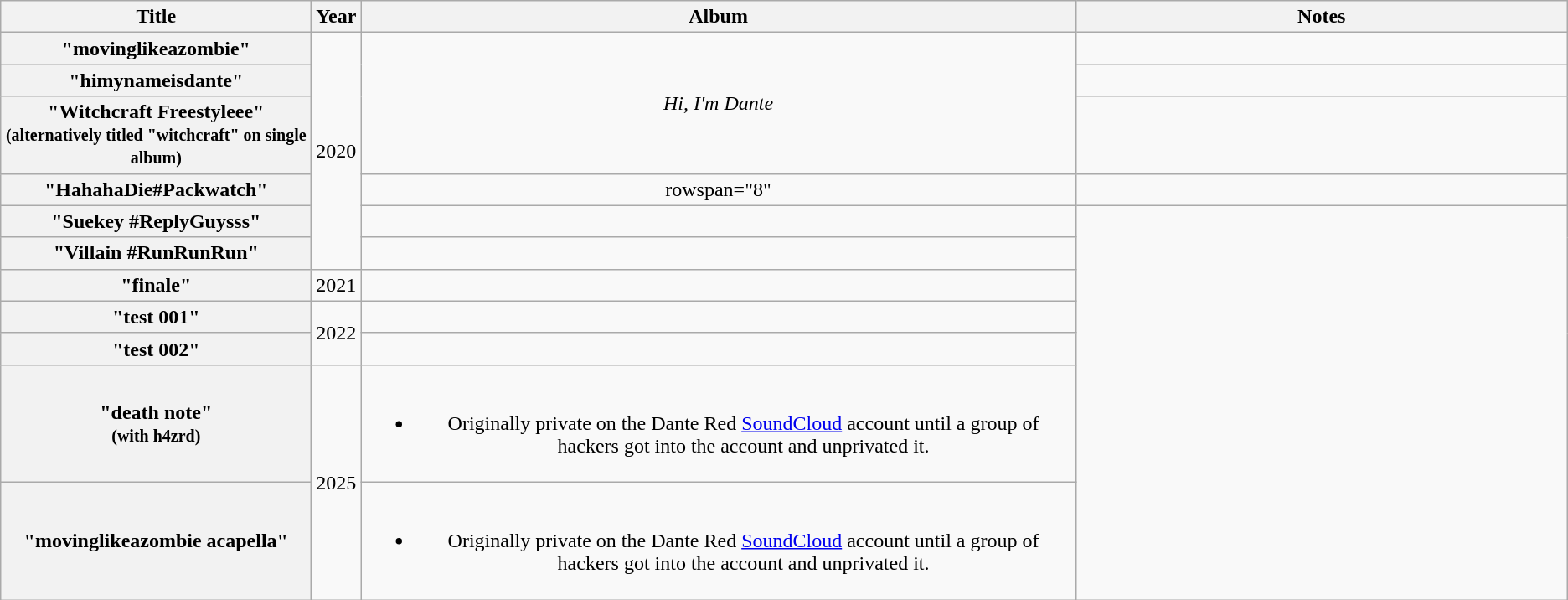<table class="wikitable plainrowheaders" style="text-align:center;">
<tr>
<th scope="col" style="width:15em;">Title</th>
<th scope="col">Year</th>
<th scope="col">Album</th>
<th scope="col" rowspan="" style="width:24em;">Notes</th>
</tr>
<tr>
<th scope="row">"movinglikeazombie"</th>
<td rowspan="6">2020</td>
<td rowspan="3"><em>Hi, I'm Dante</em></td>
<td></td>
</tr>
<tr>
<th scope="row">"himynameisdante"</th>
<td></td>
</tr>
<tr>
<th scope="row">"Witchcraft Freestyleee"<br><small>(alternatively titled "witchcraft" on single album)</small></th>
<td></td>
</tr>
<tr>
<th scope="row">"HahahaDie#Packwatch"</th>
<td>rowspan="8" </td>
<td></td>
</tr>
<tr>
<th scope="row">"Suekey #ReplyGuysss"</th>
<td></td>
</tr>
<tr>
<th scope="row">"Villain #RunRunRun"</th>
<td></td>
</tr>
<tr>
<th scope="row">"finale"</th>
<td rowspan="1">2021</td>
<td></td>
</tr>
<tr>
<th scope="row">"test 001"</th>
<td rowspan="2">2022</td>
<td></td>
</tr>
<tr>
<th scope="row">"test 002"</th>
<td></td>
</tr>
<tr>
<th scope="row">"death note" <br><small>(with h4zrd)</small></th>
<td rowspan="2">2025</td>
<td><br><ul><li>Originally private on the Dante Red <a href='#'>SoundCloud</a> account until a group of hackers got into the account and unprivated it.</li></ul></td>
</tr>
<tr>
<th scope="row">"movinglikeazombie acapella"</th>
<td><br><ul><li>Originally private on the Dante Red <a href='#'>SoundCloud</a> account until a group of hackers got into the account and unprivated it.</li></ul></td>
</tr>
</table>
